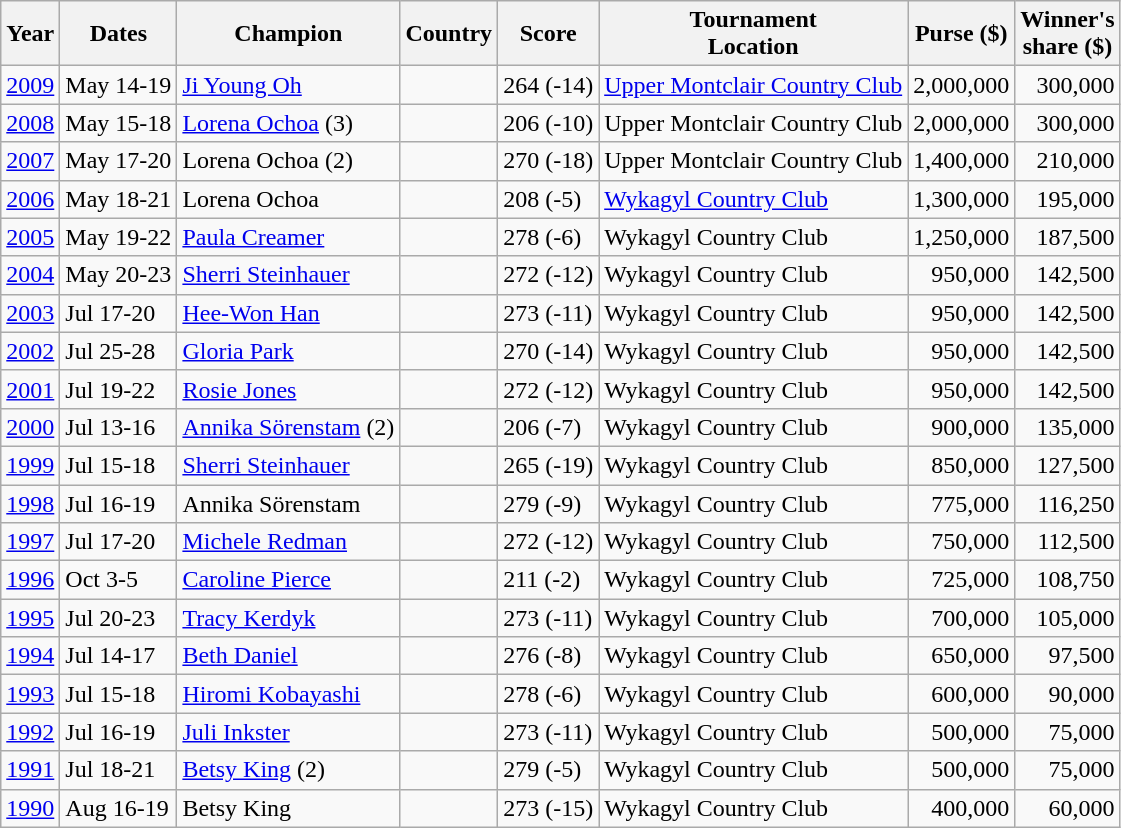<table class="wikitable">
<tr>
<th>Year</th>
<th>Dates</th>
<th>Champion</th>
<th>Country</th>
<th>Score</th>
<th>Tournament<br>Location</th>
<th>Purse ($)</th>
<th>Winner's<br>share ($)</th>
</tr>
<tr>
<td><a href='#'>2009</a></td>
<td>May 14-19</td>
<td><a href='#'>Ji Young Oh</a></td>
<td></td>
<td>264 (-14)</td>
<td><a href='#'>Upper Montclair Country Club</a></td>
<td align=right>2,000,000</td>
<td align=right>300,000</td>
</tr>
<tr>
<td><a href='#'>2008</a></td>
<td>May 15-18</td>
<td><a href='#'>Lorena Ochoa</a> (3)</td>
<td></td>
<td>206 (-10)</td>
<td>Upper Montclair Country Club</td>
<td align=right>2,000,000</td>
<td align=right>300,000</td>
</tr>
<tr>
<td><a href='#'>2007</a></td>
<td>May 17-20</td>
<td>Lorena Ochoa (2)</td>
<td></td>
<td>270 (-18)</td>
<td>Upper Montclair Country Club</td>
<td align=right>1,400,000</td>
<td align=right>210,000</td>
</tr>
<tr>
<td><a href='#'>2006</a></td>
<td>May 18-21</td>
<td>Lorena Ochoa</td>
<td></td>
<td>208 (-5)</td>
<td><a href='#'>Wykagyl Country Club</a></td>
<td align=right>1,300,000</td>
<td align=right>195,000</td>
</tr>
<tr>
<td><a href='#'>2005</a></td>
<td>May 19-22</td>
<td><a href='#'>Paula Creamer</a></td>
<td></td>
<td>278 (-6)</td>
<td>Wykagyl Country Club</td>
<td align=right>1,250,000</td>
<td align=right>187,500</td>
</tr>
<tr>
<td><a href='#'>2004</a></td>
<td>May 20-23</td>
<td><a href='#'>Sherri Steinhauer</a></td>
<td></td>
<td>272 (-12)</td>
<td>Wykagyl Country Club</td>
<td align=right>950,000</td>
<td align=right>142,500</td>
</tr>
<tr>
<td><a href='#'>2003</a></td>
<td>Jul 17-20</td>
<td><a href='#'>Hee-Won Han</a></td>
<td></td>
<td>273 (-11)</td>
<td>Wykagyl Country Club</td>
<td align=right>950,000</td>
<td align=right>142,500</td>
</tr>
<tr>
<td><a href='#'>2002</a></td>
<td>Jul 25-28</td>
<td><a href='#'>Gloria Park</a></td>
<td></td>
<td>270 (-14)</td>
<td>Wykagyl Country Club</td>
<td align=right>950,000</td>
<td align=right>142,500</td>
</tr>
<tr>
<td><a href='#'>2001</a></td>
<td>Jul 19-22</td>
<td><a href='#'>Rosie Jones</a></td>
<td></td>
<td>272 (-12)</td>
<td>Wykagyl Country Club</td>
<td align=right>950,000</td>
<td align=right>142,500</td>
</tr>
<tr>
<td><a href='#'>2000</a></td>
<td>Jul 13-16</td>
<td><a href='#'>Annika Sörenstam</a> (2)</td>
<td></td>
<td>206 (-7)</td>
<td>Wykagyl Country Club</td>
<td align=right>900,000</td>
<td align=right>135,000</td>
</tr>
<tr>
<td><a href='#'>1999</a></td>
<td>Jul 15-18</td>
<td><a href='#'>Sherri Steinhauer</a></td>
<td></td>
<td>265 (-19)</td>
<td>Wykagyl Country Club</td>
<td align=right>850,000</td>
<td align=right>127,500</td>
</tr>
<tr>
<td><a href='#'>1998</a></td>
<td>Jul 16-19</td>
<td>Annika Sörenstam</td>
<td></td>
<td>279 (-9)</td>
<td>Wykagyl Country Club</td>
<td align=right>775,000</td>
<td align=right>116,250</td>
</tr>
<tr>
<td><a href='#'>1997</a></td>
<td>Jul 17-20</td>
<td><a href='#'>Michele Redman</a></td>
<td></td>
<td>272 (-12)</td>
<td>Wykagyl Country Club</td>
<td align=right>750,000</td>
<td align=right>112,500</td>
</tr>
<tr>
<td><a href='#'>1996</a></td>
<td>Oct 3-5</td>
<td><a href='#'>Caroline Pierce</a></td>
<td></td>
<td>211 (-2)</td>
<td>Wykagyl Country Club</td>
<td align=right>725,000</td>
<td align=right>108,750</td>
</tr>
<tr>
<td><a href='#'>1995</a></td>
<td>Jul 20-23</td>
<td><a href='#'>Tracy Kerdyk</a></td>
<td></td>
<td>273 (-11)</td>
<td>Wykagyl Country Club</td>
<td align=right>700,000</td>
<td align=right>105,000</td>
</tr>
<tr>
<td><a href='#'>1994</a></td>
<td>Jul 14-17</td>
<td><a href='#'>Beth Daniel</a></td>
<td></td>
<td>276 (-8)</td>
<td>Wykagyl Country Club</td>
<td align=right>650,000</td>
<td align=right>97,500</td>
</tr>
<tr>
<td><a href='#'>1993</a></td>
<td>Jul 15-18</td>
<td><a href='#'>Hiromi Kobayashi</a></td>
<td></td>
<td>278 (-6)</td>
<td>Wykagyl Country Club</td>
<td align=right>600,000</td>
<td align=right>90,000</td>
</tr>
<tr>
<td><a href='#'>1992</a></td>
<td>Jul 16-19</td>
<td><a href='#'>Juli Inkster</a></td>
<td></td>
<td>273 (-11)</td>
<td>Wykagyl Country Club</td>
<td align=right>500,000</td>
<td align=right>75,000</td>
</tr>
<tr>
<td><a href='#'>1991</a></td>
<td>Jul 18-21</td>
<td><a href='#'>Betsy King</a> (2)</td>
<td></td>
<td>279 (-5)</td>
<td>Wykagyl Country Club</td>
<td align=right>500,000</td>
<td align=right>75,000</td>
</tr>
<tr>
<td><a href='#'>1990</a></td>
<td>Aug 16-19</td>
<td>Betsy King</td>
<td></td>
<td>273 (-15)</td>
<td>Wykagyl Country Club</td>
<td align=right>400,000</td>
<td align=right>60,000</td>
</tr>
</table>
